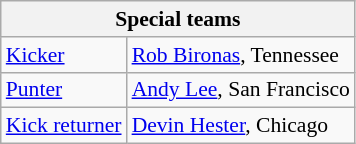<table class="wikitable" style="font-size:90%;">
<tr>
<th colspan="6">Special teams</th>
</tr>
<tr>
<td><a href='#'>Kicker</a></td>
<td><a href='#'>Rob Bironas</a>, Tennessee</td>
</tr>
<tr>
<td><a href='#'>Punter</a></td>
<td><a href='#'>Andy Lee</a>, San Francisco</td>
</tr>
<tr>
<td><a href='#'>Kick returner</a></td>
<td><a href='#'>Devin Hester</a>, Chicago</td>
</tr>
</table>
